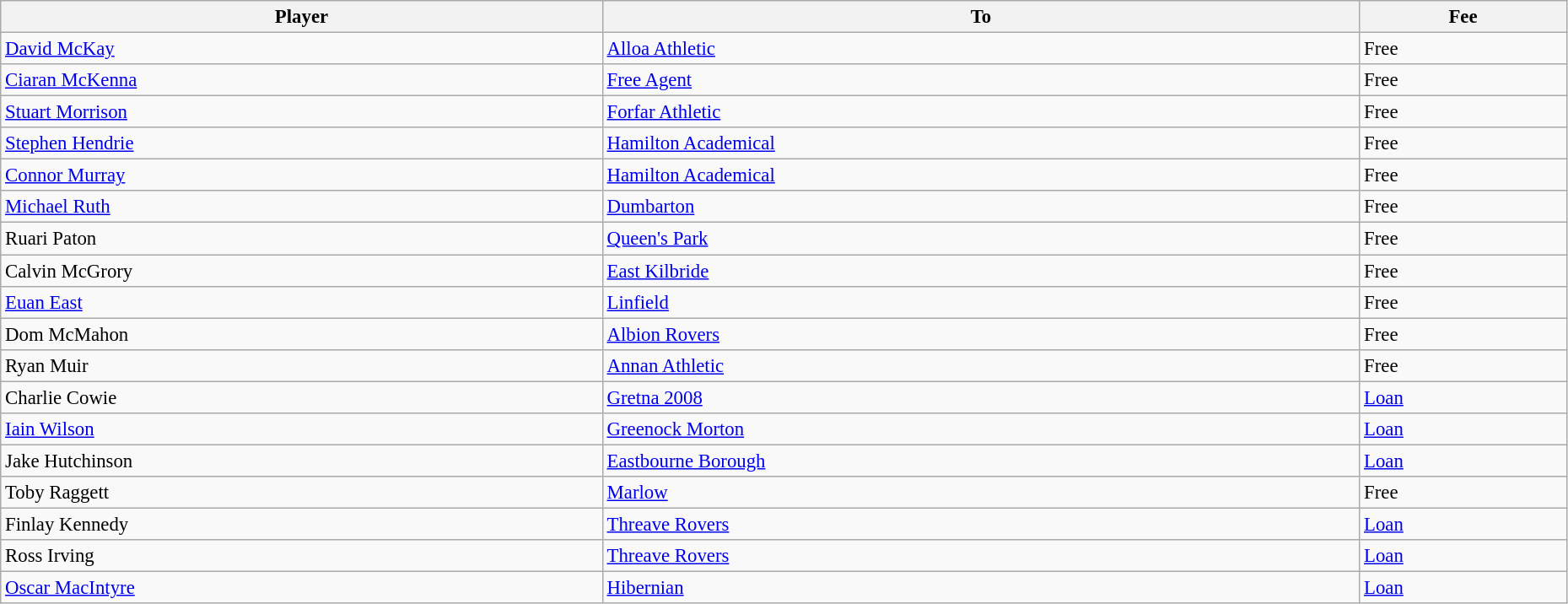<table class="wikitable" style="font-size:95%; width:98%; text-align:left">
<tr>
<th>Player</th>
<th>To</th>
<th>Fee</th>
</tr>
<tr>
<td> <a href='#'>David McKay</a></td>
<td> <a href='#'>Alloa Athletic</a></td>
<td>Free</td>
</tr>
<tr>
<td> <a href='#'>Ciaran McKenna</a></td>
<td><a href='#'>Free Agent</a></td>
<td>Free</td>
</tr>
<tr>
<td> <a href='#'>Stuart Morrison</a></td>
<td> <a href='#'>Forfar Athletic</a></td>
<td>Free</td>
</tr>
<tr>
<td> <a href='#'>Stephen Hendrie</a></td>
<td> <a href='#'>Hamilton Academical</a></td>
<td>Free</td>
</tr>
<tr>
<td> <a href='#'>Connor Murray</a></td>
<td> <a href='#'>Hamilton Academical</a></td>
<td>Free</td>
</tr>
<tr>
<td> <a href='#'>Michael Ruth</a></td>
<td> <a href='#'>Dumbarton</a></td>
<td>Free</td>
</tr>
<tr>
<td> Ruari Paton</td>
<td> <a href='#'>Queen's Park</a></td>
<td>Free</td>
</tr>
<tr>
<td> Calvin McGrory</td>
<td> <a href='#'>East Kilbride</a></td>
<td>Free</td>
</tr>
<tr>
<td> <a href='#'>Euan East</a></td>
<td> <a href='#'>Linfield</a></td>
<td>Free</td>
</tr>
<tr>
<td> Dom McMahon</td>
<td> <a href='#'>Albion Rovers</a></td>
<td>Free</td>
</tr>
<tr>
<td> Ryan Muir</td>
<td> <a href='#'>Annan Athletic</a></td>
<td>Free</td>
</tr>
<tr>
<td> Charlie Cowie</td>
<td> <a href='#'>Gretna 2008</a></td>
<td><a href='#'>Loan</a></td>
</tr>
<tr>
<td> <a href='#'>Iain Wilson</a></td>
<td> <a href='#'>Greenock Morton</a></td>
<td><a href='#'>Loan</a></td>
</tr>
<tr>
<td> Jake Hutchinson</td>
<td> <a href='#'>Eastbourne Borough</a></td>
<td><a href='#'>Loan</a></td>
</tr>
<tr>
<td> Toby Raggett</td>
<td> <a href='#'>Marlow</a></td>
<td>Free</td>
</tr>
<tr>
<td> Finlay Kennedy</td>
<td> <a href='#'>Threave Rovers</a></td>
<td><a href='#'>Loan</a></td>
</tr>
<tr>
<td> Ross Irving</td>
<td> <a href='#'>Threave Rovers</a></td>
<td><a href='#'>Loan</a></td>
</tr>
<tr>
<td> <a href='#'>Oscar MacIntyre</a></td>
<td> <a href='#'>Hibernian</a></td>
<td><a href='#'>Loan</a></td>
</tr>
</table>
